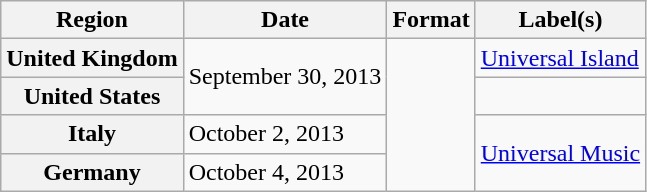<table class="wikitable plainrowheaders">
<tr>
<th scope="col">Region</th>
<th>Date</th>
<th>Format</th>
<th>Label(s)</th>
</tr>
<tr>
<th scope="row">United Kingdom</th>
<td rowspan="2">September 30, 2013</td>
<td rowspan="4"></td>
<td><a href='#'>Universal Island</a></td>
</tr>
<tr>
<th scope="row">United States</th>
<td></td>
</tr>
<tr>
<th scope="row">Italy</th>
<td>October 2, 2013</td>
<td rowspan="2"><a href='#'>Universal Music</a></td>
</tr>
<tr>
<th scope="row">Germany</th>
<td>October 4, 2013</td>
</tr>
</table>
